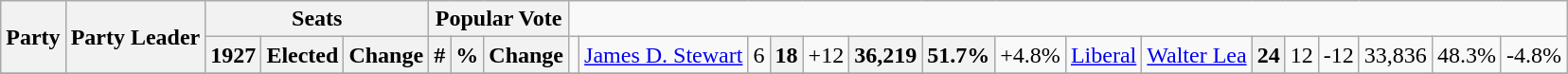<table class="wikitable">
<tr>
<th rowspan="2" colspan="2">Party</th>
<th rowspan="2">Party Leader</th>
<th colspan="3">Seats</th>
<th colspan="3">Popular Vote</th>
</tr>
<tr>
<th>1927</th>
<th>Elected</th>
<th>Change</th>
<th>#</th>
<th>%</th>
<th>Change<br>
</th>
<td></td>
<td><a href='#'>James D. Stewart</a></td>
<td align=right>6</td>
<th align=right>18</th>
<td align=right>+12</td>
<th align=right>36,219</th>
<th align=right>51.7%</th>
<td align=right>+4.8%<br>
</td>
<td><a href='#'>Liberal</a></td>
<td><a href='#'>Walter Lea</a></td>
<th align=right>24</th>
<td align=right>12</td>
<td align=right>-12</td>
<td align=right>33,836</td>
<td align=right>48.3%</td>
<td align=right>-4.8%</td>
</tr>
<tr>
</tr>
</table>
